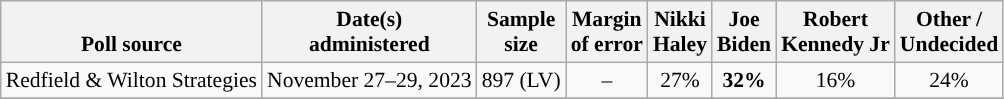<table class="wikitable sortable mw-datatable" style="font-size:90%;text-align:center;line-height:17px">
<tr valign=bottom>
<th>Poll source</th>
<th>Date(s)<br>administered</th>
<th>Sample<br>size</th>
<th>Margin<br>of error</th>
<th class="unsortable">Nikki<br>Haley<br></th>
<th class="unsortable">Joe<br>Biden<br></th>
<th class="unsortable">Robert<br>Kennedy Jr<br></th>
<th class="unsortable">Other /<br>Undecided</th>
</tr>
<tr>
<td style="text-align:left;">Redfield & Wilton Strategies</td>
<td data-sort-value="2023-12-05">November 27–29, 2023</td>
<td>897 (LV)</td>
<td>–</td>
<td>27%</td>
<td style="color:black;background-color:"><strong>32%</strong></td>
<td>16%</td>
<td>24%</td>
</tr>
<tr>
</tr>
</table>
